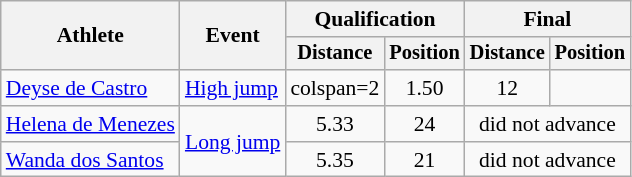<table class=wikitable style="font-size:90%">
<tr>
<th rowspan="2">Athlete</th>
<th rowspan="2">Event</th>
<th colspan="2">Qualification</th>
<th colspan="2">Final</th>
</tr>
<tr style="font-size:95%">
<th>Distance</th>
<th>Position</th>
<th>Distance</th>
<th>Position</th>
</tr>
<tr align=center>
<td align=left><a href='#'>Deyse de Castro</a></td>
<td align=left><a href='#'>High jump</a></td>
<td>colspan=2 </td>
<td>1.50</td>
<td>12</td>
</tr>
<tr align=center>
<td align=left><a href='#'>Helena de Menezes</a></td>
<td align=left rowspan=2><a href='#'>Long jump</a></td>
<td>5.33</td>
<td>24</td>
<td colspan=2>did not advance</td>
</tr>
<tr align=center>
<td align=left><a href='#'>Wanda dos Santos</a></td>
<td>5.35</td>
<td>21</td>
<td colspan=2>did not advance</td>
</tr>
</table>
